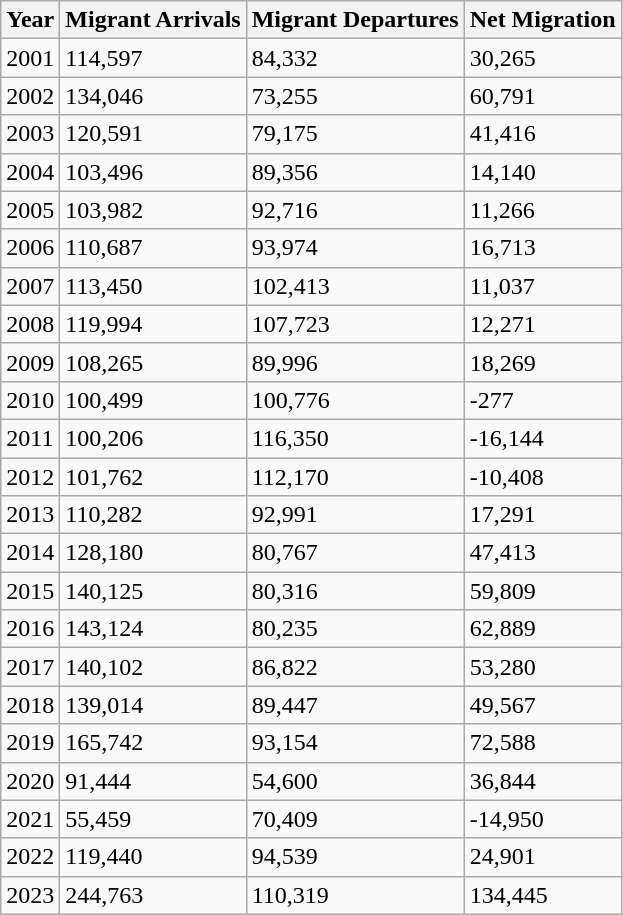<table class="wikitable sortable mw-collapsible mw-collapsed">
<tr>
<th>Year</th>
<th>Migrant Arrivals</th>
<th>Migrant Departures</th>
<th>Net Migration</th>
</tr>
<tr>
<td>2001</td>
<td>114,597</td>
<td>84,332</td>
<td>30,265</td>
</tr>
<tr>
<td>2002</td>
<td>134,046</td>
<td>73,255</td>
<td>60,791</td>
</tr>
<tr>
<td>2003</td>
<td>120,591</td>
<td>79,175</td>
<td>41,416</td>
</tr>
<tr>
<td>2004</td>
<td>103,496</td>
<td>89,356</td>
<td>14,140</td>
</tr>
<tr>
<td>2005</td>
<td>103,982</td>
<td>92,716</td>
<td>11,266</td>
</tr>
<tr>
<td>2006</td>
<td>110,687</td>
<td>93,974</td>
<td>16,713</td>
</tr>
<tr>
<td>2007</td>
<td>113,450</td>
<td>102,413</td>
<td>11,037</td>
</tr>
<tr>
<td>2008</td>
<td>119,994</td>
<td>107,723</td>
<td>12,271</td>
</tr>
<tr>
<td>2009</td>
<td>108,265</td>
<td>89,996</td>
<td>18,269</td>
</tr>
<tr>
<td>2010</td>
<td>100,499</td>
<td>100,776</td>
<td>-277</td>
</tr>
<tr>
<td>2011</td>
<td>100,206</td>
<td>116,350</td>
<td>-16,144</td>
</tr>
<tr>
<td>2012</td>
<td>101,762</td>
<td>112,170</td>
<td>-10,408</td>
</tr>
<tr>
<td>2013</td>
<td>110,282</td>
<td>92,991</td>
<td>17,291</td>
</tr>
<tr>
<td>2014</td>
<td>128,180</td>
<td>80,767</td>
<td>47,413</td>
</tr>
<tr>
<td>2015</td>
<td>140,125</td>
<td>80,316</td>
<td>59,809</td>
</tr>
<tr>
<td>2016</td>
<td>143,124</td>
<td>80,235</td>
<td>62,889</td>
</tr>
<tr>
<td>2017</td>
<td>140,102</td>
<td>86,822</td>
<td>53,280</td>
</tr>
<tr>
<td>2018</td>
<td>139,014</td>
<td>89,447</td>
<td>49,567</td>
</tr>
<tr>
<td>2019</td>
<td>165,742</td>
<td>93,154</td>
<td>72,588</td>
</tr>
<tr>
<td>2020</td>
<td>91,444</td>
<td>54,600</td>
<td>36,844</td>
</tr>
<tr>
<td>2021</td>
<td>55,459</td>
<td>70,409</td>
<td>-14,950</td>
</tr>
<tr>
<td>2022</td>
<td>119,440</td>
<td>94,539</td>
<td>24,901</td>
</tr>
<tr>
<td>2023</td>
<td>244,763</td>
<td>110,319</td>
<td>134,445</td>
</tr>
</table>
